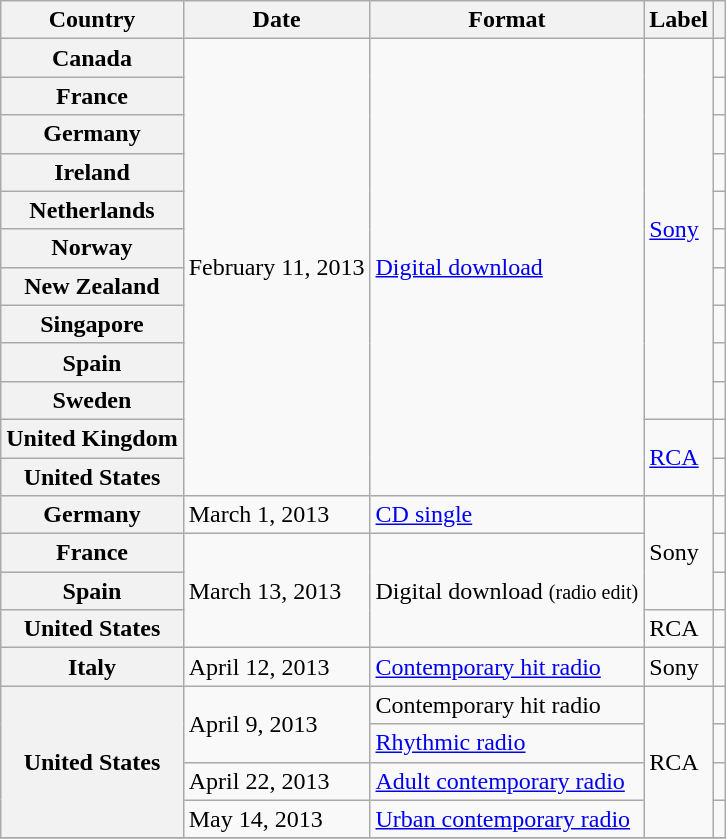<table class="wikitable plainrowheaders">
<tr>
<th scope="col">Country</th>
<th scope="col">Date</th>
<th scope="col">Format</th>
<th scope="col">Label</th>
<th scope="col"></th>
</tr>
<tr>
<th scope="row">Canada</th>
<td rowspan="12">February 11, 2013</td>
<td rowspan="12"><a href='#'>Digital download</a></td>
<td rowspan="10"><a href='#'>Sony</a></td>
<td></td>
</tr>
<tr>
<th scope="row">France</th>
<td></td>
</tr>
<tr>
<th scope="row">Germany</th>
<td></td>
</tr>
<tr>
<th scope="row">Ireland</th>
<td></td>
</tr>
<tr>
<th scope="row">Netherlands</th>
<td></td>
</tr>
<tr>
<th scope="row">Norway</th>
<td></td>
</tr>
<tr>
<th scope="row">New Zealand</th>
<td></td>
</tr>
<tr>
<th scope="row">Singapore</th>
<td></td>
</tr>
<tr>
<th scope="row">Spain</th>
<td></td>
</tr>
<tr>
<th scope="row">Sweden</th>
<td></td>
</tr>
<tr>
<th scope="row">United Kingdom</th>
<td rowspan="2"><a href='#'>RCA</a></td>
<td></td>
</tr>
<tr>
<th scope="row">United States</th>
<td></td>
</tr>
<tr>
<th scope="row">Germany</th>
<td>March 1, 2013</td>
<td><a href='#'>CD single</a></td>
<td rowspan="3">Sony</td>
<td></td>
</tr>
<tr>
<th scope="row">France</th>
<td rowspan="3">March 13, 2013</td>
<td rowspan="3">Digital download <small>(radio edit)</small></td>
<td></td>
</tr>
<tr>
<th scope="row">Spain</th>
<td></td>
</tr>
<tr>
<th scope="row">United States</th>
<td>RCA</td>
<td></td>
</tr>
<tr>
<th scope="row">Italy</th>
<td>April 12, 2013</td>
<td><a href='#'>Contemporary hit radio</a></td>
<td>Sony</td>
<td></td>
</tr>
<tr>
<th scope="row" rowspan="4">United States</th>
<td rowspan="2">April 9, 2013</td>
<td>Contemporary hit radio</td>
<td rowspan="4">RCA</td>
<td></td>
</tr>
<tr>
<td><a href='#'>Rhythmic radio</a></td>
<td></td>
</tr>
<tr>
<td>April 22, 2013</td>
<td><a href='#'>Adult contemporary radio</a></td>
<td></td>
</tr>
<tr>
<td>May 14, 2013</td>
<td><a href='#'>Urban contemporary radio</a></td>
<td></td>
</tr>
<tr>
</tr>
</table>
